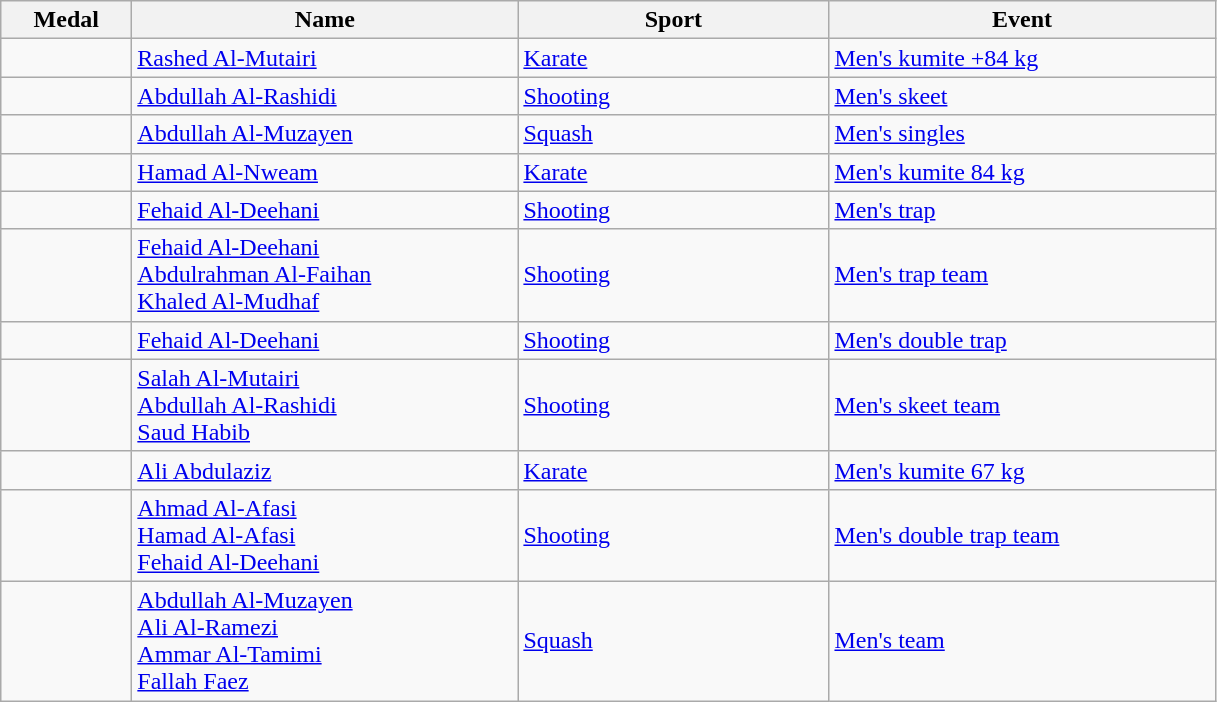<table class="wikitable sortable" style="font-size:100%">
<tr>
<th width="80">Medal</th>
<th width="250">Name</th>
<th width="200">Sport</th>
<th width="250">Event</th>
</tr>
<tr>
<td></td>
<td><a href='#'>Rashed Al-Mutairi</a></td>
<td><a href='#'>Karate</a></td>
<td><a href='#'>Men's kumite +84 kg</a></td>
</tr>
<tr>
<td></td>
<td><a href='#'>Abdullah Al-Rashidi</a></td>
<td><a href='#'>Shooting</a></td>
<td><a href='#'>Men's skeet</a></td>
</tr>
<tr>
<td></td>
<td><a href='#'>Abdullah Al-Muzayen</a></td>
<td><a href='#'>Squash</a></td>
<td><a href='#'>Men's singles</a></td>
</tr>
<tr>
<td></td>
<td><a href='#'>Hamad Al-Nweam</a></td>
<td><a href='#'>Karate</a></td>
<td><a href='#'>Men's kumite 84 kg</a></td>
</tr>
<tr>
<td></td>
<td><a href='#'>Fehaid Al-Deehani</a></td>
<td><a href='#'>Shooting</a></td>
<td><a href='#'>Men's trap</a></td>
</tr>
<tr>
<td></td>
<td><a href='#'>Fehaid Al-Deehani</a><br><a href='#'>Abdulrahman Al-Faihan</a><br><a href='#'>Khaled Al-Mudhaf</a></td>
<td><a href='#'>Shooting</a></td>
<td><a href='#'>Men's trap team</a></td>
</tr>
<tr>
<td></td>
<td><a href='#'>Fehaid Al-Deehani</a></td>
<td><a href='#'>Shooting</a></td>
<td><a href='#'>Men's double trap</a></td>
</tr>
<tr>
<td></td>
<td><a href='#'>Salah Al-Mutairi</a><br><a href='#'>Abdullah Al-Rashidi</a><br><a href='#'>Saud Habib</a></td>
<td><a href='#'>Shooting</a></td>
<td><a href='#'>Men's skeet team</a></td>
</tr>
<tr>
<td></td>
<td><a href='#'>Ali Abdulaziz</a></td>
<td><a href='#'>Karate</a></td>
<td><a href='#'>Men's kumite 67 kg</a></td>
</tr>
<tr>
<td></td>
<td><a href='#'>Ahmad Al-Afasi</a><br><a href='#'>Hamad Al-Afasi</a><br><a href='#'>Fehaid Al-Deehani</a></td>
<td><a href='#'>Shooting</a></td>
<td><a href='#'>Men's double trap team</a></td>
</tr>
<tr>
<td></td>
<td><a href='#'>Abdullah Al-Muzayen</a><br><a href='#'>Ali Al-Ramezi</a><br><a href='#'>Ammar Al-Tamimi</a><br><a href='#'>Fallah Faez</a></td>
<td><a href='#'>Squash</a></td>
<td><a href='#'>Men's team</a></td>
</tr>
</table>
